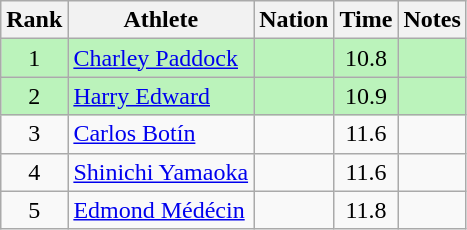<table class="wikitable sortable" style="text-align:center">
<tr>
<th>Rank</th>
<th>Athlete</th>
<th>Nation</th>
<th>Time</th>
<th>Notes</th>
</tr>
<tr bgcolor=bbf3bb>
<td>1</td>
<td align=left data-sort-value="Paddock, Charley"><a href='#'>Charley Paddock</a></td>
<td align=left></td>
<td>10.8</td>
<td></td>
</tr>
<tr bgcolor=bbf3bb>
<td>2</td>
<td align=left data-sort-value="Edward, Harry"><a href='#'>Harry Edward</a></td>
<td align=left></td>
<td>10.9</td>
<td></td>
</tr>
<tr>
<td>3</td>
<td align=left data-sort-value="Botín, Carlos"><a href='#'>Carlos Botín</a></td>
<td align=left></td>
<td>11.6</td>
<td></td>
</tr>
<tr>
<td>4</td>
<td align=left data-sort-value="Yamaoka, Shinichi"><a href='#'>Shinichi Yamaoka</a></td>
<td align=left></td>
<td>11.6</td>
<td></td>
</tr>
<tr>
<td>5</td>
<td align=left data-sort-value="Médécin, Edmond"><a href='#'>Edmond Médécin</a></td>
<td align=left></td>
<td>11.8</td>
<td></td>
</tr>
</table>
